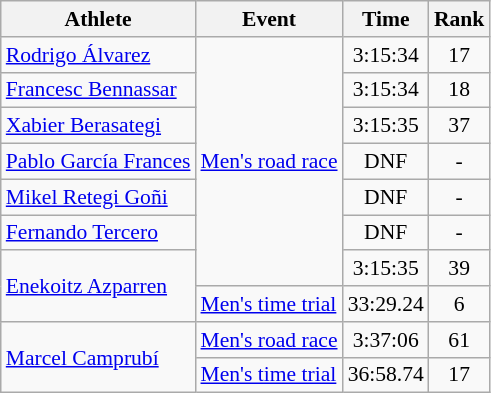<table class=wikitable style="font-size:90%">
<tr>
<th>Athlete</th>
<th>Event</th>
<th>Time</th>
<th>Rank</th>
</tr>
<tr align=center>
<td align=left><a href='#'>Rodrigo Álvarez</a></td>
<td align=left rowspan=7><a href='#'>Men's road race</a></td>
<td>3:15:34</td>
<td>17</td>
</tr>
<tr align=center>
<td align=left><a href='#'>Francesc Bennassar</a></td>
<td>3:15:34</td>
<td>18</td>
</tr>
<tr align=center>
<td align=left><a href='#'>Xabier Berasategi</a></td>
<td>3:15:35</td>
<td>37</td>
</tr>
<tr align=center>
<td align=left><a href='#'>Pablo García Frances</a></td>
<td>DNF</td>
<td>-</td>
</tr>
<tr align=center>
<td align=left><a href='#'>Mikel Retegi Goñi</a></td>
<td>DNF</td>
<td>-</td>
</tr>
<tr align=center>
<td align=left><a href='#'>Fernando Tercero</a></td>
<td>DNF</td>
<td>-</td>
</tr>
<tr align=center>
<td align=left rowspan=2><a href='#'>Enekoitz Azparren</a></td>
<td>3:15:35</td>
<td>39</td>
</tr>
<tr align=center>
<td align=left><a href='#'>Men's time trial</a></td>
<td>33:29.24</td>
<td>6</td>
</tr>
<tr align=center>
<td align=left rowspan=2><a href='#'>Marcel Camprubí</a></td>
<td><a href='#'>Men's road race</a></td>
<td>3:37:06</td>
<td>61</td>
</tr>
<tr align=center>
<td align=left><a href='#'>Men's time trial</a></td>
<td>36:58.74</td>
<td>17</td>
</tr>
</table>
